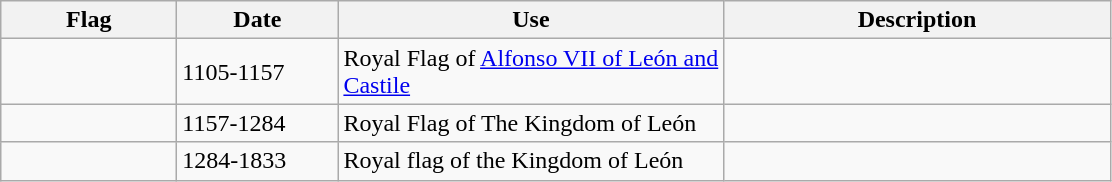<table class="wikitable">
<tr>
<th width="110">Flag</th>
<th width="100">Date</th>
<th width="250">Use</th>
<th width="250">Description</th>
</tr>
<tr>
<td></td>
<td>1105-1157</td>
<td>Royal Flag of <a href='#'>Alfonso VII of León and Castile</a></td>
<td></td>
</tr>
<tr>
<td></td>
<td>1157-1284</td>
<td>Royal Flag of The Kingdom of León</td>
<td></td>
</tr>
<tr>
<td></td>
<td>1284-1833</td>
<td>Royal flag of the Kingdom of León</td>
<td></td>
</tr>
</table>
